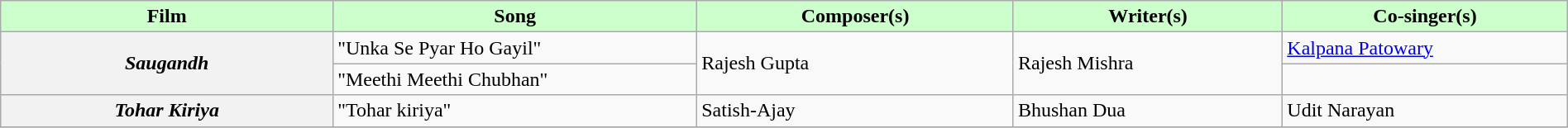<table class="wikitable plainrowheaders" width="100%" textcolor:#000;">
<tr style="background:#cfc; text-align:center;">
<td scope="col" width=21%><strong>Film</strong></td>
<td scope="col" width=23%><strong>Song</strong></td>
<td scope="col" width=20%><strong>Composer(s)</strong></td>
<td scope="col" width=17%><strong>Writer(s)</strong></td>
<td scope="col" width=18%><strong>Co-singer(s)</strong></td>
</tr>
<tr>
<th scope="row" rowspan="2"><em>Saugandh</em></th>
<td>"Unka Se Pyar Ho Gayil"</td>
<td rowspan="2">Rajesh Gupta</td>
<td rowspan="2">Rajesh Mishra</td>
<td><a href='#'>Kalpana Patowary</a></td>
</tr>
<tr>
<td>"Meethi Meethi Chubhan"</td>
<td></td>
</tr>
<tr>
<th scope="row"><em>Tohar Kiriya</em></th>
<td>"Tohar kiriya"</td>
<td>Satish-Ajay</td>
<td>Bhushan Dua</td>
<td>Udit Narayan</td>
</tr>
<tr>
</tr>
</table>
